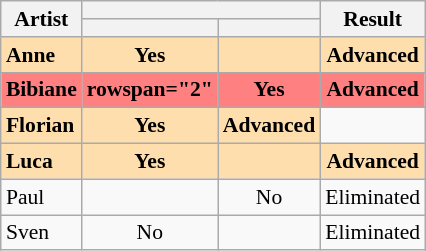<table class="wikitable sortable plainrowheaders" style="margin: 1em auto 1em; font-size:90%; text-align:center;">
<tr>
<th rowspan="2">Artist</th>
<th colspan="2"></th>
<th rowspan="2">Result</th>
</tr>
<tr>
<th></th>
<th></th>
</tr>
<tr style="font-weight:bold; background:navajowhite;">
<td align="left">Anne</td>
<td>Yes</td>
<td></td>
<td>Advanced</td>
</tr>
<tr style="font-weight:bold; background:#fe8080;">
<td align="left">Bibiane</td>
<td>rowspan="2" </td>
<td>Yes</td>
<td>Advanced</td>
</tr>
<tr style="font-weight:bold; background:navajowhite;">
<td align="left">Florian</td>
<td>Yes</td>
<td>Advanced</td>
</tr>
<tr style="font-weight:bold; background:navajowhite;">
<td align="left">Luca</td>
<td>Yes</td>
<td></td>
<td>Advanced</td>
</tr>
<tr>
<td align="left">Paul</td>
<td></td>
<td>No</td>
<td>Eliminated</td>
</tr>
<tr>
<td align="left">Sven</td>
<td>No</td>
<td></td>
<td>Eliminated</td>
</tr>
</table>
